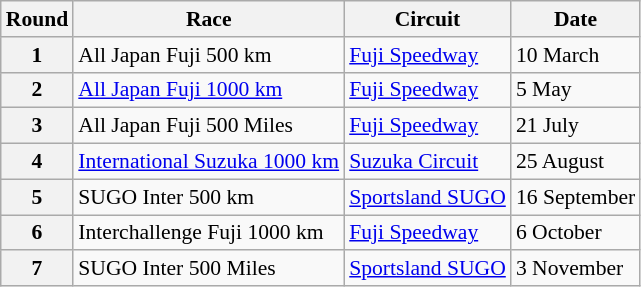<table class="wikitable" style="font-size: 90%;">
<tr>
<th>Round</th>
<th>Race</th>
<th>Circuit</th>
<th>Date</th>
</tr>
<tr>
<th>1</th>
<td>All Japan Fuji 500 km</td>
<td><a href='#'>Fuji Speedway</a></td>
<td>10 March</td>
</tr>
<tr>
<th>2</th>
<td><a href='#'>All Japan Fuji 1000 km</a></td>
<td><a href='#'>Fuji Speedway</a></td>
<td>5 May</td>
</tr>
<tr>
<th>3</th>
<td>All Japan Fuji 500 Miles</td>
<td><a href='#'>Fuji Speedway</a></td>
<td>21 July</td>
</tr>
<tr>
<th>4</th>
<td><a href='#'>International Suzuka 1000 km</a></td>
<td><a href='#'>Suzuka Circuit</a></td>
<td>25 August</td>
</tr>
<tr>
<th>5</th>
<td>SUGO Inter 500 km</td>
<td><a href='#'>Sportsland SUGO</a></td>
<td>16 September</td>
</tr>
<tr>
<th>6</th>
<td>Interchallenge Fuji 1000 km</td>
<td><a href='#'>Fuji Speedway</a></td>
<td>6 October</td>
</tr>
<tr>
<th>7</th>
<td>SUGO Inter 500 Miles</td>
<td><a href='#'>Sportsland SUGO</a></td>
<td>3 November</td>
</tr>
</table>
